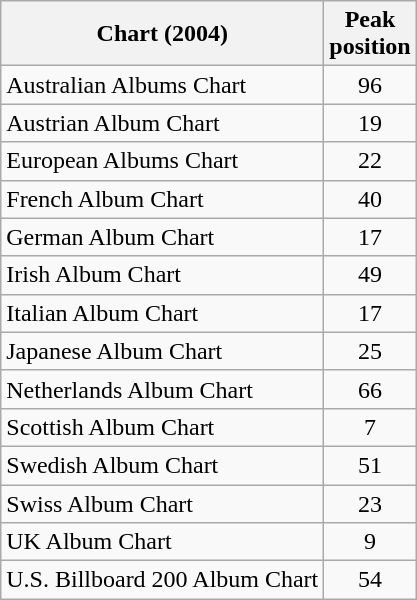<table class="wikitable sortable">
<tr>
<th>Chart (2004)</th>
<th>Peak<br>position</th>
</tr>
<tr>
<td>Australian Albums Chart</td>
<td style="text-align:center;">96</td>
</tr>
<tr>
<td>Austrian Album Chart</td>
<td align="center">19</td>
</tr>
<tr>
<td>European Albums Chart</td>
<td align="center">22</td>
</tr>
<tr>
<td>French Album Chart</td>
<td align="center">40</td>
</tr>
<tr>
<td>German Album Chart</td>
<td align="center">17</td>
</tr>
<tr>
<td>Irish Album Chart</td>
<td align="center">49</td>
</tr>
<tr>
<td>Italian Album Chart</td>
<td align="center">17</td>
</tr>
<tr>
<td>Japanese Album Chart</td>
<td align="center">25</td>
</tr>
<tr>
<td>Netherlands Album Chart</td>
<td align="center">66</td>
</tr>
<tr>
<td>Scottish Album Chart</td>
<td align="center">7</td>
</tr>
<tr>
<td>Swedish Album Chart</td>
<td align="center">51</td>
</tr>
<tr>
<td>Swiss Album Chart</td>
<td align="center">23</td>
</tr>
<tr>
<td>UK Album Chart</td>
<td align="center">9</td>
</tr>
<tr>
<td>U.S. Billboard 200 Album Chart</td>
<td align="center">54</td>
</tr>
</table>
